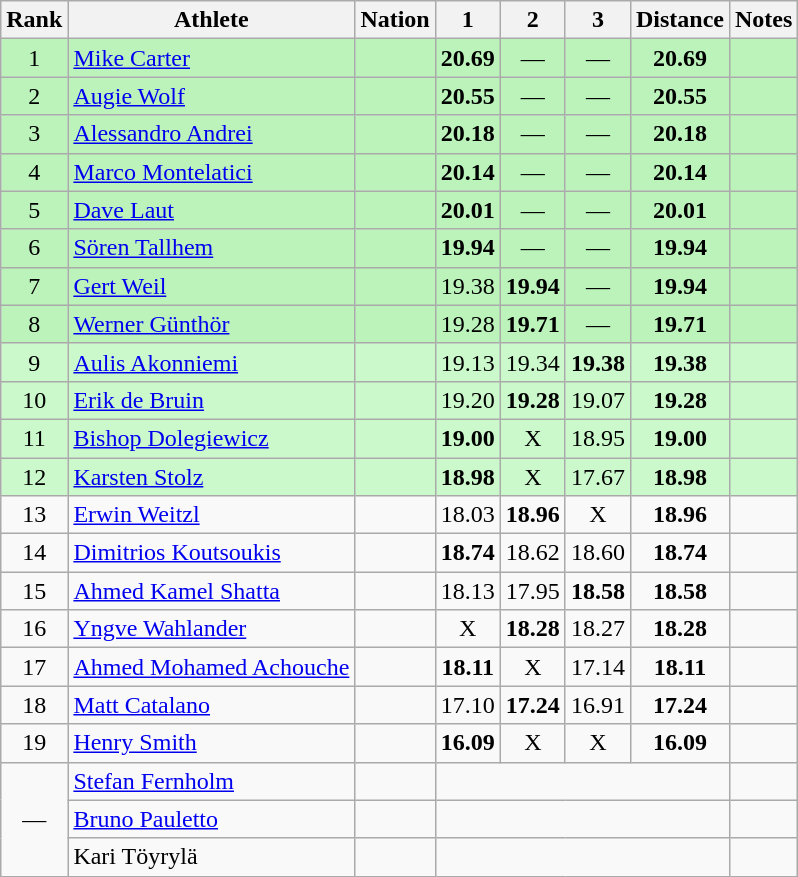<table class="wikitable sortable" style="text-align:center">
<tr>
<th>Rank</th>
<th>Athlete</th>
<th>Nation</th>
<th>1</th>
<th>2</th>
<th>3</th>
<th>Distance</th>
<th>Notes</th>
</tr>
<tr bgcolor=#bbf3bb>
<td>1</td>
<td align=left><a href='#'>Mike Carter</a></td>
<td align=left></td>
<td><strong>20.69</strong></td>
<td data-sort-value=1.00>—</td>
<td data-sort-value=1.00>—</td>
<td><strong>20.69</strong></td>
<td></td>
</tr>
<tr bgcolor=#bbf3bb>
<td>2</td>
<td align=left><a href='#'>Augie Wolf</a></td>
<td align=left></td>
<td><strong>20.55</strong></td>
<td data-sort-value=1.00>—</td>
<td data-sort-value=1.00>—</td>
<td><strong>20.55</strong></td>
<td></td>
</tr>
<tr bgcolor=#bbf3bb>
<td>3</td>
<td align=left><a href='#'>Alessandro Andrei</a></td>
<td align=left></td>
<td><strong>20.18</strong></td>
<td data-sort-value=1.00>—</td>
<td data-sort-value=1.00>—</td>
<td><strong>20.18</strong></td>
<td></td>
</tr>
<tr bgcolor=#bbf3bb>
<td>4</td>
<td align=left><a href='#'>Marco Montelatici</a></td>
<td align=left></td>
<td><strong>20.14</strong></td>
<td data-sort-value=1.00>—</td>
<td data-sort-value=1.00>—</td>
<td><strong>20.14</strong></td>
<td></td>
</tr>
<tr bgcolor=#bbf3bb>
<td>5</td>
<td align=left><a href='#'>Dave Laut</a></td>
<td align=left></td>
<td><strong>20.01</strong></td>
<td data-sort-value=1.00>—</td>
<td data-sort-value=1.00>—</td>
<td><strong>20.01</strong></td>
<td></td>
</tr>
<tr bgcolor=#bbf3bb>
<td>6</td>
<td align=left><a href='#'>Sören Tallhem</a></td>
<td align=left></td>
<td><strong>19.94</strong></td>
<td data-sort-value=1.00>—</td>
<td data-sort-value=1.00>—</td>
<td><strong>19.94</strong></td>
<td></td>
</tr>
<tr bgcolor=#bbf3bb>
<td>7</td>
<td align=left><a href='#'>Gert Weil</a></td>
<td align=left></td>
<td>19.38</td>
<td><strong>19.94</strong></td>
<td data-sort-value=1.00>—</td>
<td><strong>19.94</strong></td>
<td></td>
</tr>
<tr bgcolor=#bbf3bb>
<td>8</td>
<td align=left><a href='#'>Werner Günthör</a></td>
<td align=left></td>
<td>19.28</td>
<td><strong>19.71</strong></td>
<td data-sort-value=1.00>—</td>
<td><strong>19.71</strong></td>
<td></td>
</tr>
<tr bgcolor=#ccf9cc>
<td>9</td>
<td align=left><a href='#'>Aulis Akonniemi</a></td>
<td align=left></td>
<td>19.13</td>
<td>19.34</td>
<td><strong>19.38</strong></td>
<td><strong>19.38</strong></td>
<td></td>
</tr>
<tr bgcolor=#ccf9cc>
<td>10</td>
<td align=left><a href='#'>Erik de Bruin</a></td>
<td align=left></td>
<td>19.20</td>
<td><strong>19.28</strong></td>
<td>19.07</td>
<td><strong>19.28</strong></td>
<td></td>
</tr>
<tr bgcolor=#ccf9cc>
<td>11</td>
<td align=left><a href='#'>Bishop Dolegiewicz</a></td>
<td align=left></td>
<td><strong>19.00</strong></td>
<td data-sort-value=1.00>X</td>
<td>18.95</td>
<td><strong>19.00</strong></td>
<td></td>
</tr>
<tr bgcolor=#ccf9cc>
<td>12</td>
<td align=left><a href='#'>Karsten Stolz</a></td>
<td align=left></td>
<td><strong>18.98</strong></td>
<td data-sort-value=1.00>X</td>
<td>17.67</td>
<td><strong>18.98</strong></td>
<td></td>
</tr>
<tr>
<td>13</td>
<td align=left><a href='#'>Erwin Weitzl</a></td>
<td align=left></td>
<td>18.03</td>
<td><strong>18.96</strong></td>
<td data-sort-value=1.00>X</td>
<td><strong>18.96</strong></td>
<td></td>
</tr>
<tr>
<td>14</td>
<td align=left><a href='#'>Dimitrios Koutsoukis</a></td>
<td align=left></td>
<td><strong>18.74</strong></td>
<td>18.62</td>
<td>18.60</td>
<td><strong>18.74</strong></td>
<td></td>
</tr>
<tr>
<td>15</td>
<td align=left><a href='#'>Ahmed Kamel Shatta</a></td>
<td align=left></td>
<td>18.13</td>
<td>17.95</td>
<td><strong>18.58</strong></td>
<td><strong>18.58</strong></td>
<td></td>
</tr>
<tr>
<td>16</td>
<td align=left><a href='#'>Yngve Wahlander</a></td>
<td align=left></td>
<td data-sort-value=1.00>X</td>
<td><strong>18.28</strong></td>
<td>18.27</td>
<td><strong>18.28</strong></td>
<td></td>
</tr>
<tr>
<td>17</td>
<td align=left><a href='#'>Ahmed Mohamed Achouche</a></td>
<td align=left></td>
<td><strong>18.11</strong></td>
<td data-sort-value=1.00>X</td>
<td>17.14</td>
<td><strong>18.11</strong></td>
<td></td>
</tr>
<tr>
<td>18</td>
<td align=left><a href='#'>Matt Catalano</a></td>
<td align=left></td>
<td>17.10</td>
<td><strong>17.24</strong></td>
<td>16.91</td>
<td><strong>17.24</strong></td>
<td></td>
</tr>
<tr>
<td>19</td>
<td align=left><a href='#'>Henry Smith</a></td>
<td align=left></td>
<td><strong>16.09</strong></td>
<td data-sort-value=1.00>X</td>
<td data-sort-value=1.00>X</td>
<td><strong>16.09</strong></td>
<td></td>
</tr>
<tr>
<td rowspan=3 data-sort-value=20>—</td>
<td align=left><a href='#'>Stefan Fernholm</a></td>
<td align=left></td>
<td colspan=4 data-sort-value=0.00></td>
<td></td>
</tr>
<tr>
<td align=left><a href='#'>Bruno Pauletto</a></td>
<td align=left></td>
<td colspan=4 data-sort-value=0.00></td>
<td></td>
</tr>
<tr>
<td align=left>Kari Töyrylä</td>
<td align=left></td>
<td colspan=4 data-sort-value=0.00></td>
<td></td>
</tr>
</table>
